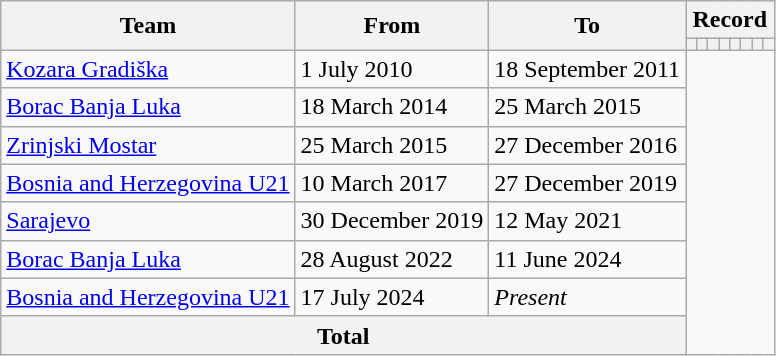<table class="wikitable" tyle="text-align: center">
<tr>
<th rowspan=2>Team</th>
<th rowspan=2>From</th>
<th rowspan=2>To</th>
<th colspan=8>Record</th>
</tr>
<tr>
<th></th>
<th></th>
<th></th>
<th></th>
<th></th>
<th></th>
<th></th>
<th></th>
</tr>
<tr>
<td align=left><a href='#'>Kozara Gradiška</a></td>
<td align=left>1 July 2010</td>
<td align=left>18 September 2011<br></td>
</tr>
<tr>
<td align=left><a href='#'>Borac Banja Luka</a></td>
<td align=left>18 March 2014</td>
<td align=left>25 March 2015<br></td>
</tr>
<tr>
<td align=left><a href='#'>Zrinjski Mostar</a></td>
<td align=left>25 March 2015</td>
<td align=left>27 December 2016<br></td>
</tr>
<tr>
<td align=left><a href='#'>Bosnia and Herzegovina U21</a></td>
<td align=left>10 March 2017</td>
<td align=left>27 December 2019<br></td>
</tr>
<tr>
<td align=left><a href='#'>Sarajevo</a></td>
<td align=left>30 December 2019</td>
<td align=left>12 May 2021<br></td>
</tr>
<tr>
<td align=left><a href='#'>Borac Banja Luka</a></td>
<td align=left>28 August 2022</td>
<td align=left>11 June 2024<br></td>
</tr>
<tr>
<td align=left><a href='#'>Bosnia and Herzegovina U21</a></td>
<td align=left>17 July 2024</td>
<td align=left><em>Present</em><br></td>
</tr>
<tr>
<th colspan=3>Total<br></th>
</tr>
</table>
